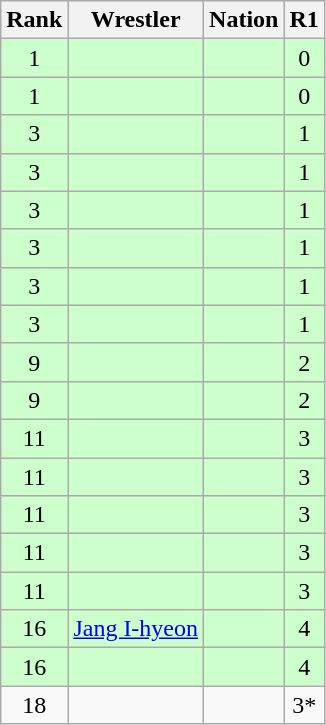<table class="wikitable sortable" style="text-align:center;">
<tr>
<th>Rank</th>
<th>Wrestler</th>
<th>Nation</th>
<th>R1</th>
</tr>
<tr style="background:#cfc;">
<td>1</td>
<td align=left></td>
<td align=left></td>
<td>0</td>
</tr>
<tr style="background:#cfc;">
<td>1</td>
<td align=left></td>
<td align=left></td>
<td>0</td>
</tr>
<tr style="background:#cfc;">
<td>3</td>
<td align=left></td>
<td align=left></td>
<td>1</td>
</tr>
<tr style="background:#cfc;">
<td>3</td>
<td align=left></td>
<td align=left></td>
<td>1</td>
</tr>
<tr style="background:#cfc;">
<td>3</td>
<td align=left></td>
<td align=left></td>
<td>1</td>
</tr>
<tr style="background:#cfc;">
<td>3</td>
<td align=left></td>
<td align=left></td>
<td>1</td>
</tr>
<tr style="background:#cfc;">
<td>3</td>
<td align=left></td>
<td align=left></td>
<td>1</td>
</tr>
<tr style="background:#cfc;">
<td>3</td>
<td align=left></td>
<td align=left></td>
<td>1</td>
</tr>
<tr style="background:#cfc;">
<td>9</td>
<td align=left></td>
<td align=left></td>
<td>2</td>
</tr>
<tr style="background:#cfc;">
<td>9</td>
<td align=left></td>
<td align=left></td>
<td>2</td>
</tr>
<tr style="background:#cfc;">
<td>11</td>
<td align=left></td>
<td align=left></td>
<td>3</td>
</tr>
<tr style="background:#cfc;">
<td>11</td>
<td align=left></td>
<td align=left></td>
<td>3</td>
</tr>
<tr style="background:#cfc;">
<td>11</td>
<td align=left></td>
<td align=left></td>
<td>3</td>
</tr>
<tr style="background:#cfc;">
<td>11</td>
<td align=left></td>
<td align=left></td>
<td>3</td>
</tr>
<tr style="background:#cfc;">
<td>11</td>
<td align=left></td>
<td align=left></td>
<td>3</td>
</tr>
<tr style="background:#cfc;">
<td>16</td>
<td align=left><a href='#'>Jang I-hyeon</a></td>
<td align=left></td>
<td>4</td>
</tr>
<tr style="background:#cfc;">
<td>16</td>
<td align=left></td>
<td align=left></td>
<td>4</td>
</tr>
<tr>
<td>18</td>
<td align=left></td>
<td align=left></td>
<td>3*</td>
</tr>
</table>
